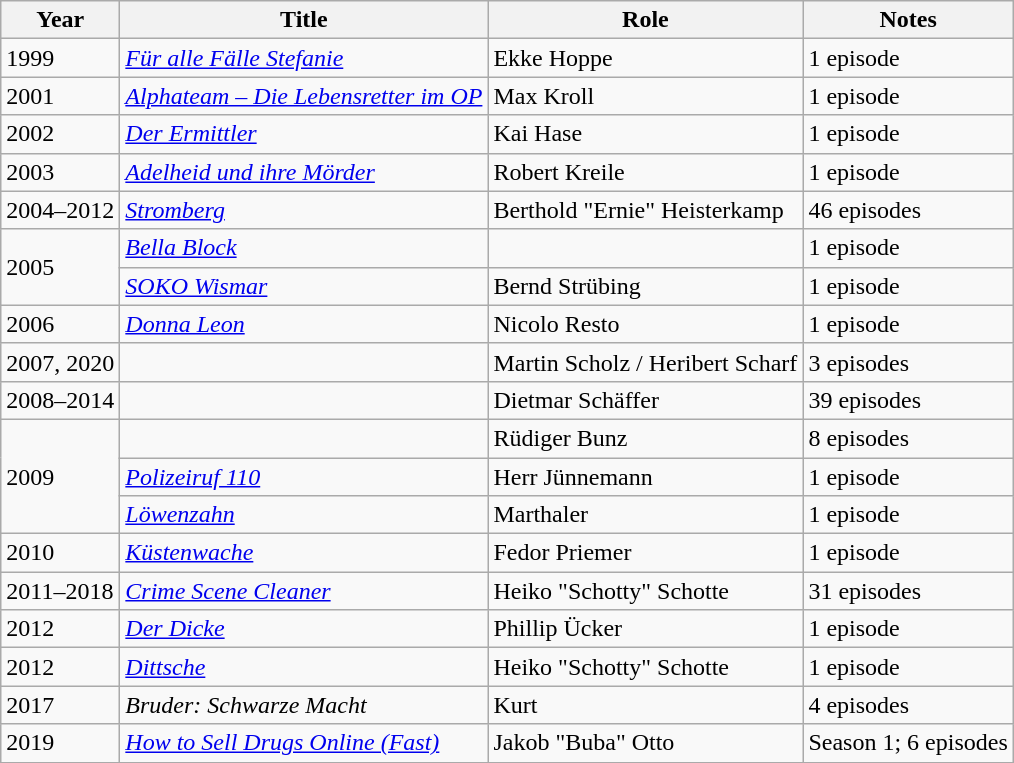<table class="wikitable sortable">
<tr>
<th>Year</th>
<th>Title</th>
<th>Role</th>
<th class="unsortable">Notes</th>
</tr>
<tr>
<td>1999</td>
<td><em><a href='#'>Für alle Fälle Stefanie</a></em></td>
<td>Ekke Hoppe</td>
<td>1 episode</td>
</tr>
<tr>
<td>2001</td>
<td><em><a href='#'>Alphateam – Die Lebensretter im OP</a></em></td>
<td>Max Kroll</td>
<td>1 episode</td>
</tr>
<tr>
<td>2002</td>
<td><em><a href='#'>Der Ermittler</a></em></td>
<td>Kai Hase</td>
<td>1 episode</td>
</tr>
<tr>
<td>2003</td>
<td><em><a href='#'>Adelheid und ihre Mörder</a></em></td>
<td>Robert Kreile</td>
<td>1 episode</td>
</tr>
<tr>
<td>2004–2012</td>
<td><em><a href='#'>Stromberg</a></em></td>
<td>Berthold "Ernie" Heisterkamp</td>
<td>46 episodes</td>
</tr>
<tr>
<td rowspan="2">2005</td>
<td><em><a href='#'>Bella Block</a></em></td>
<td></td>
<td>1 episode</td>
</tr>
<tr>
<td><em><a href='#'>SOKO Wismar</a></em></td>
<td>Bernd Strübing</td>
<td>1 episode</td>
</tr>
<tr>
<td>2006</td>
<td><em><a href='#'>Donna Leon</a></em></td>
<td>Nicolo Resto</td>
<td>1 episode</td>
</tr>
<tr>
<td>2007, 2020</td>
<td></td>
<td>Martin Scholz / Heribert Scharf</td>
<td>3 episodes</td>
</tr>
<tr>
<td>2008–2014</td>
<td></td>
<td>Dietmar Schäffer</td>
<td>39 episodes</td>
</tr>
<tr>
<td rowspan="3">2009</td>
<td></td>
<td>Rüdiger Bunz</td>
<td>8 episodes</td>
</tr>
<tr>
<td><em><a href='#'>Polizeiruf 110</a></em></td>
<td>Herr Jünnemann</td>
<td>1 episode</td>
</tr>
<tr>
<td><em><a href='#'>Löwenzahn</a></em></td>
<td>Marthaler</td>
<td>1 episode</td>
</tr>
<tr>
<td>2010</td>
<td><em><a href='#'>Küstenwache</a></em></td>
<td>Fedor Priemer</td>
<td>1 episode</td>
</tr>
<tr>
<td>2011–2018</td>
<td><em><a href='#'>Crime Scene Cleaner</a></em></td>
<td>Heiko "Schotty" Schotte</td>
<td>31 episodes</td>
</tr>
<tr>
<td>2012</td>
<td><em><a href='#'>Der Dicke</a></em></td>
<td>Phillip Ücker</td>
<td>1 episode</td>
</tr>
<tr>
<td>2012</td>
<td><em><a href='#'>Dittsche</a></em></td>
<td>Heiko "Schotty" Schotte</td>
<td>1 episode</td>
</tr>
<tr>
<td>2017</td>
<td><em>Bruder: Schwarze Macht</em></td>
<td>Kurt</td>
<td>4 episodes</td>
</tr>
<tr>
<td>2019</td>
<td><em><a href='#'>How to Sell Drugs Online (Fast)</a></em></td>
<td>Jakob "Buba" Otto</td>
<td>Season 1; 6 episodes</td>
</tr>
</table>
